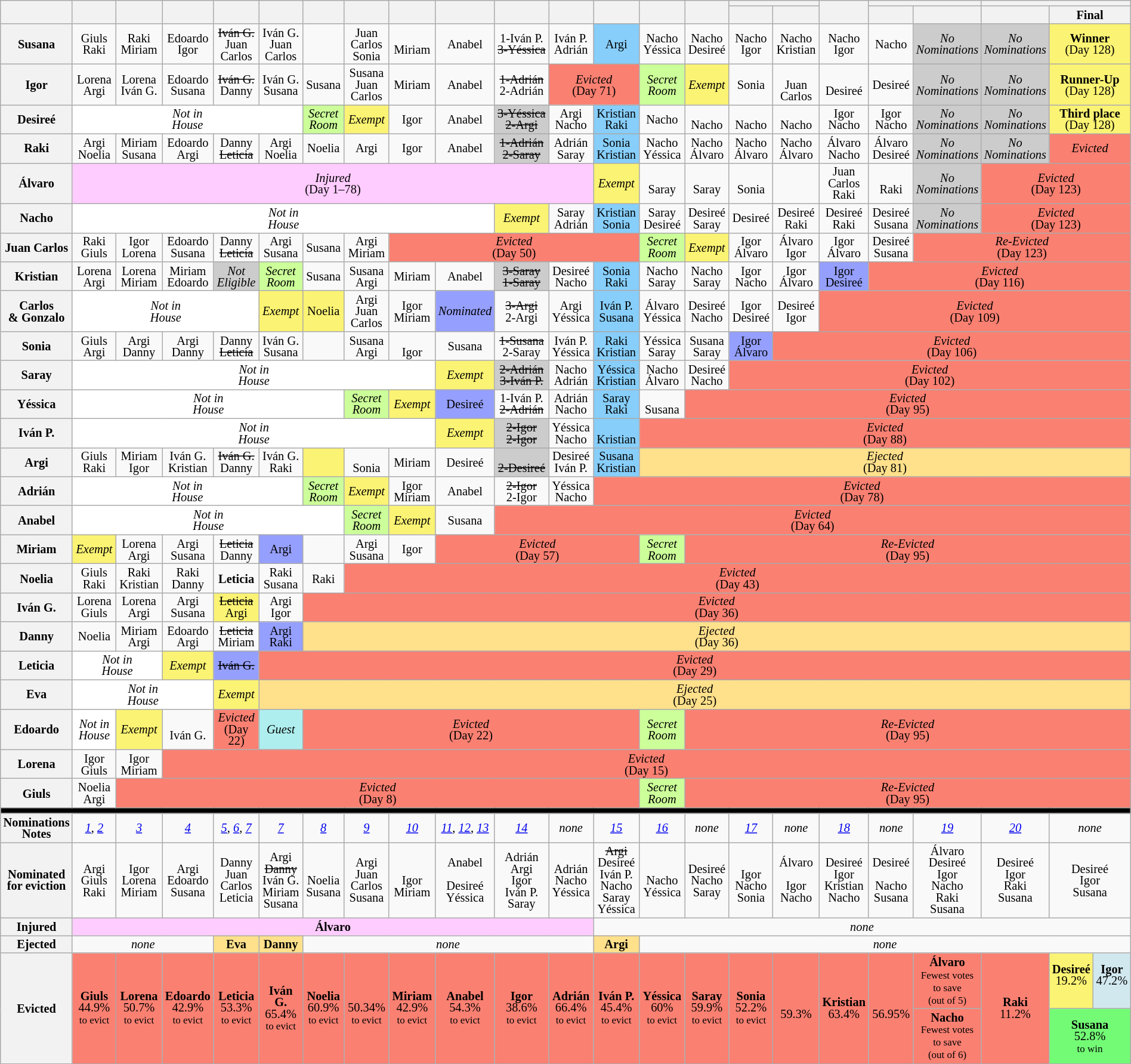<table class="wikitable" style="text-align:center; width:100%; font-size:85%; line-height:13px;">
<tr>
<th rowspan=2 style="width: 5%;"></th>
<th rowspan=2 style="width: 5%;"></th>
<th rowspan=2 style="width: 5%;"></th>
<th rowspan=2 style="width: 5%;"></th>
<th rowspan=2 style="width: 5%;"></th>
<th rowspan=2 style="width: 5%;"></th>
<th rowspan=2 style="width: 5%;"></th>
<th rowspan=2 style="width: 5%;"></th>
<th rowspan=2 style="width: 5%;"></th>
<th rowspan=2 style="width: 5%;"></th>
<th rowspan=2 style="width: 5%;"></th>
<th rowspan=2 style="width: 5%;"></th>
<th rowspan=2 style="width: 5%;"></th>
<th rowspan=2 style="width: 5%;"></th>
<th rowspan=2 style="width: 5%;"></th>
<th colspan=2 style="width: 10%;"></th>
<th rowspan=2 style="width: 5%;"></th>
<th colspan=2 style="width: 10%;"></th>
<th colspan=3 style="width: 15%;"></th>
</tr>
<tr>
<th style="width: 5%;"></th>
<th style="width: 5%;"></th>
<th style="width: 5%;"></th>
<th style="width: 5%;"></th>
<th style="width: 5%;"></th>
<th style="width: 10%;" colspan=2>Final</th>
</tr>
<tr>
<th>Susana</th>
<td>Giuls<br>Raki</td>
<td>Raki<br>Miriam</td>
<td>Edoardo<br>Igor</td>
<td><s>Iván G.</s><br>Juan Carlos</td>
<td>Iván G.<br>Juan Carlos</td>
<td></td>
<td>Juan Carlos<br>Sonia</td>
<td><br>Miriam</td>
<td>Anabel</td>
<td nowrap>1-Iván P.<br><s>3-Yéssica</s></td>
<td>Iván P.<br>Adrián</td>
<td style="background:#87CEFA;">Argi<br></td>
<td>Nacho<br>Yéssica</td>
<td>Nacho<br>Desireé</td>
<td>Nacho<br>Igor</td>
<td>Nacho<br>Kristian</td>
<td>Nacho<br>Igor</td>
<td>Nacho<br></td>
<td style="background:#CCCCCC;"><em>No<br>Nominations</em></td>
<td style="background:#CCCCCC;"><em>No<br>Nominations</em></td>
<td colspan=2 style="background:#FBF373;"><strong>Winner</strong><br>(Day 128)</td>
</tr>
<tr>
<th>Igor</th>
<td>Lorena<br>Argi</td>
<td>Lorena<br>Iván G.</td>
<td>Edoardo<br>Susana</td>
<td><s>Iván G.</s><br>Danny</td>
<td>Iván G.<br>Susana</td>
<td>Susana</td>
<td>Susana<br>Juan Carlos</td>
<td>Miriam<br></td>
<td>Anabel</td>
<td><s>1-Adrián</s><br>2-Adrián</td>
<td colspan="2" style="background:#fa8072"><em>Evicted</em><br>(Day 71)</td>
<td style="background:#CCFF99"><em>Secret<br>Room</em></td>
<td style="background:#FBF373;"><em>Exempt</em></td>
<td>Sonia<br></td>
<td><br>Juan Carlos</td>
<td><br>Desireé</td>
<td>Desireé<br></td>
<td style="background:#CCCCCC;"><em>No<br>Nominations</em></td>
<td style="background:#CCCCCC;"><em>No<br>Nominations</em></td>
<td colspan=2 style="background:#FBF373;"><strong>Runner-Up</strong><br>(Day 128)</td>
</tr>
<tr>
<th>Desireé</th>
<td colspan=5 style="background:#FFFFFF"><em>Not in<br>House</em></td>
<td style="background:#CCFF99"><em>Secret<br>Room</em></td>
<td style="background:#FBF373;"><em>Exempt</em></td>
<td>Igor<br></td>
<td>Anabel</td>
<td style="background:#CCCCCC;"><s>3-Yéssica<br>2-Argi</s></td>
<td>Argi<br>Nacho</td>
<td style="background:#87CEFA;">Kristian<br>Raki</td>
<td>Nacho<br></td>
<td><br>Nacho</td>
<td><br>Nacho</td>
<td><br>Nacho</td>
<td>Igor<br>Nacho</td>
<td>Igor<br>Nacho</td>
<td style="background:#CCCCCC;"><em>No<br>Nominations</em></td>
<td style="background:#CCCCCC;"><em>No<br>Nominations</em></td>
<td colspan=2 style="background:#FBF373;"><strong>Third place</strong><br>(Day 128)</td>
</tr>
<tr>
<th>Raki</th>
<td>Argi<br>Noelia</td>
<td>Miriam<br>Susana</td>
<td>Edoardo<br>Argi</td>
<td>Danny<br><s>Leticia</s></td>
<td>Argi<br>Noelia</td>
<td>Noelia</td>
<td>Argi<br></td>
<td>Igor<br></td>
<td>Anabel</td>
<td style="background:#CCCCCC;"><s>1-Adrián<br>2-Saray</s></td>
<td>Adrián<br>Saray</td>
<td style="background:#87CEFA;">Sonia<br>Kristian</td>
<td>Nacho<br>Yéssica</td>
<td>Nacho<br>Álvaro</td>
<td>Nacho<br>Álvaro</td>
<td>Nacho<br>Álvaro</td>
<td>Álvaro<br>Nacho</td>
<td>Álvaro<br>Desireé</td>
<td style="background:#CCCCCC;"><em>No<br>Nominations</em></td>
<td style="background:#CCCCCC;"><em>No<br>Nominations</em></td>
<td colspan="2" style="background:salmon;"><em>Evicted</em><br></td>
</tr>
<tr>
<th>Álvaro</th>
<td colspan=11 style="background:#fcf"><em>Injured</em><br>(Day 1–78)</td>
<td style="background:#FBF373;"><em>Exempt</em></td>
<td><br>Saray</td>
<td><br>Saray</td>
<td><br>Sonia</td>
<td><br></td>
<td>Juan Carlos<br>Raki</td>
<td><br>Raki</td>
<td style="background:#CCCCCC;"><em>No<br>Nominations</em></td>
<td colspan="3" style="background:salmon;"><em>Evicted</em><br>(Day 123)</td>
</tr>
<tr>
<th>Nacho</th>
<td colspan=9 style="background:#FFFFFF"><em>Not in<br>House</em></td>
<td style="background:#FBF373;"><em>Exempt</em></td>
<td>Saray<br>Adrián</td>
<td style="background:#87CEFA;">Kristian<br>Sonia</td>
<td>Saray<br>Desireé</td>
<td>Desireé<br>Saray</td>
<td>Desireé<br></td>
<td>Desireé<br>Raki</td>
<td>Desireé<br>Raki</td>
<td>Desireé<br>Susana</td>
<td style="background:#CCCCCC;"><em>No<br>Nominations</em></td>
<td colspan="3" style="background:salmon;"><em>Evicted</em><br>(Day 123)</td>
</tr>
<tr>
<th>Juan Carlos</th>
<td>Raki<br>Giuls</td>
<td>Igor<br>Lorena</td>
<td>Edoardo<br>Susana</td>
<td>Danny<br><s>Leticia</s></td>
<td>Argi<br>Susana</td>
<td>Susana</td>
<td>Argi<br>Miriam</td>
<td colspan="5" style="background:#fa8072"><em>Evicted</em><br>(Day 50)</td>
<td style="background:#CCFF99"><em>Secret<br>Room</em></td>
<td style="background:#FBF373;"><em>Exempt</em></td>
<td>Igor<br>Álvaro</td>
<td>Álvaro<br>Igor</td>
<td>Igor<br>Álvaro</td>
<td>Desireé<br>Susana</td>
<td colspan="4" style="background:salmon;"><em>Re-Evicted</em><br>(Day 123)</td>
</tr>
<tr>
<th>Kristian</th>
<td>Lorena<br>Argi</td>
<td>Lorena<br>Miriam</td>
<td>Miriam<br>Edoardo</td>
<td style="background:#CCCCCC;"><em>Not<br>Eligible</em></td>
<td style="background:#CCFF99"><em>Secret<br>Room</em></td>
<td>Susana</td>
<td>Susana<br>Argi</td>
<td>Miriam<br></td>
<td>Anabel</td>
<td style="background:#CCCCCC;"><s>3-Saray<br>1-Saray</s></td>
<td>Desireé<br>Nacho</td>
<td style="background:#87CEFA;">Sonia<br>Raki</td>
<td>Nacho<br>Saray</td>
<td>Nacho<br>Saray</td>
<td>Igor<br>Nacho</td>
<td>Igor<br>Álvaro</td>
<td style="background:#959ffd;">Igor<br>Desireé</td>
<td colspan="5" style="background:salmon;"><em>Evicted</em><br>(Day 116)</td>
</tr>
<tr>
<th>Carlos<br>& Gonzalo</th>
<td colspan=4 style="background:#FFFFFF"><em>Not in<br>House</em></td>
<td style="background:#FBF373;"><em>Exempt</em></td>
<td style="background:#FBF373;">Noelia</td>
<td>Argi<br>Juan Carlos</td>
<td>Igor<br>Miriam</td>
<td style="background:#959ffd;"><em>Nominated</em></td>
<td><s>3-Argi</s><br>2-Argi</td>
<td>Argi<br>Yéssica</td>
<td style="background:#87CEFA;">Iván P.<br>Susana</td>
<td>Álvaro<br>Yéssica</td>
<td>Desireé<br>Nacho</td>
<td>Igor<br>Desireé</td>
<td>Desireé<br>Igor</td>
<td colspan="6" style="background:salmon;"><em>Evicted</em><br>(Day 109)</td>
</tr>
<tr>
<th>Sonia</th>
<td>Giuls<br>Argi</td>
<td>Argi<br>Danny</td>
<td>Argi<br>Danny</td>
<td>Danny<br><s>Leticia</s></td>
<td>Iván G.<br>Susana</td>
<td></td>
<td>Susana<br>Argi</td>
<td><br>Igor</td>
<td>Susana</td>
<td><s>1-Susana</s><br>2-Saray</td>
<td>Iván P.<br>Yéssica</td>
<td style="background:#87CEFA;">Raki<br>Kristian</td>
<td>Yéssica<br>Saray</td>
<td>Susana<br>Saray</td>
<td style="background:#959ffd;">Igor<br>Álvaro</td>
<td colspan="7" style="background:salmon;"><em>Evicted</em><br>(Day 106)</td>
</tr>
<tr>
<th>Saray</th>
<td colspan=8 style="background:#FFFFFF"><em>Not in<br>House</em></td>
<td style="background:#FBF373;"><em>Exempt</em></td>
<td style="background:#CCCCCC;"><s>2-Adrián<br>3-Iván P.</s></td>
<td>Nacho<br>Adrián</td>
<td style="background:#87CEFA;">Yéssica<br>Kristian</td>
<td>Nacho<br>Álvaro</td>
<td>Desireé<br>Nacho</td>
<td colspan="8" style="background:salmon;"><em>Evicted</em><br>(Day 102)</td>
</tr>
<tr>
<th>Yéssica</th>
<td colspan=6 style="background:#FFFFFF"><em>Not in<br>House</em></td>
<td style="background:#CCFF99"><em>Secret<br>Room</em></td>
<td style="background:#FBF373;"><em>Exempt</em></td>
<td style="background:#959ffd;">Desireé</td>
<td>1-Iván P.<br><s>2-Adrián</s></td>
<td>Adrián<br>Nacho</td>
<td style="background:#87CEFA;">Saray<br>Raki</td>
<td><br>Susana</td>
<td colspan="9" style="background:salmon;"><em>Evicted</em><br>(Day 95)</td>
</tr>
<tr>
<th>Iván P.</th>
<td colspan=8 style="background:#FFFFFF"><em>Not in<br>House</em></td>
<td style="background:#FBF373;"><em>Exempt</em></td>
<td style="background:#CCCCCC;"><s>2-Igor<br>2-Igor</s></td>
<td>Yéssica<br>Nacho</td>
<td style="background:#87CEFA;"><br>Kristian</td>
<td colspan="10" style="background:salmon;"><em>Evicted</em><br>(Day 88)</td>
</tr>
<tr>
<th>Argi</th>
<td>Giuls<br>Raki</td>
<td>Miriam<br>Igor</td>
<td>Iván G.<br>Kristian</td>
<td><s>Iván G.</s><br>Danny</td>
<td>Iván G.<br>Raki</td>
<td style="background:#FBF373;"></td>
<td><br>Sonia</td>
<td>Miriam<br></td>
<td>Desireé</td>
<td style="background:#CCCCCC;"><s><br>2-Desireé</s></td>
<td>Desireé<br>Iván P.</td>
<td style="background:#87CEFA;">Susana<br>Kristian</td>
<td colspan="10" style="background:#FFE08B"><em>Ejected</em><br>(Day 81)</td>
</tr>
<tr>
<th>Adrián</th>
<td colspan=5 style="background:#FFFFFF"><em>Not in<br>House</em></td>
<td style="background:#CCFF99"><em>Secret<br>Room</em></td>
<td style="background:#FBF373;"><em>Exempt</em></td>
<td>Igor<br>Miriam</td>
<td>Anabel</td>
<td><s>2-Igor</s><br>2-Igor</td>
<td>Yéssica<br>Nacho</td>
<td colspan="11" style="background:salmon;"><em>Evicted</em><br>(Day 78)</td>
</tr>
<tr>
<th>Anabel</th>
<td colspan=6 style="background:#FFFFFF"><em>Not in<br>House</em></td>
<td style="background:#CCFF99"><em>Secret<br>Room</em></td>
<td style="background:#FBF373;"><em>Exempt</em></td>
<td>Susana</td>
<td colspan="13" style="background:salmon;"><em>Evicted</em><br>(Day 64)</td>
</tr>
<tr>
<th>Miriam</th>
<td style="background:#FBF373;"><em>Exempt</em></td>
<td>Lorena<br>Argi</td>
<td>Argi<br>Susana</td>
<td><s>Leticia</s><br>Danny</td>
<td style="background:#959ffd;">Argi<br></td>
<td></td>
<td>Argi<br>Susana</td>
<td>Igor<br></td>
<td colspan="4" style="background:#fa8072"><em>Evicted</em><br>(Day 57)</td>
<td style="background:#CCFF99"><em>Secret<br>Room</em></td>
<td colspan="9" style="background:salmon;"><em>Re-Evicted</em><br>(Day 95)</td>
</tr>
<tr>
<th>Noelia</th>
<td>Giuls<br>Raki</td>
<td>Raki<br>Kristian</td>
<td>Raki<br>Danny</td>
<td><strong>Leticia</strong></td>
<td>Raki<br>Susana</td>
<td>Raki</td>
<td colspan="16" style="background:salmon;"><em>Evicted</em><br>(Day 43)</td>
</tr>
<tr>
<th>Iván G.</th>
<td>Lorena<br>Giuls</td>
<td>Lorena<br>Argi</td>
<td>Argi<br>Susana</td>
<td style="background:#FBF373;"><s>Leticia</s><br>Argi</td>
<td>Argi<br>Igor</td>
<td colspan="17" style="background:salmon;"><em>Evicted</em><br>(Day 36)</td>
</tr>
<tr>
<th>Danny</th>
<td>Noelia<br></td>
<td>Miriam<br>Argi</td>
<td>Edoardo<br>Argi</td>
<td><s>Leticia</s><br>Miriam</td>
<td style="background:#959ffd;">Argi<br>Raki</td>
<td colspan="17" style="background:#FFE08B"><em>Ejected</em><br>(Day 36)</td>
</tr>
<tr>
<th>Leticia</th>
<td colspan=2 style="background:#FFFFFF"><em>Not in<br>House</em></td>
<td style="background:#FBF373;"><em>Exempt</em></td>
<td style="background:#959ffd;"><s>Iván G.</s><br></td>
<td colspan="18" style="background:salmon;"><em>Evicted</em><br>(Day 29)</td>
</tr>
<tr>
<th>Eva</th>
<td colspan=3 style="background:#FFFFFF"><em>Not in<br>House</em></td>
<td style="background:#FBF373;"><em>Exempt</em></td>
<td colspan="18" style="background:#FFE08B"><em>Ejected</em><br>(Day 25)</td>
</tr>
<tr>
<th>Edoardo</th>
<td style="background:#FFFFFF"><em>Not in<br>House</em></td>
<td style="background:#FBF373;"><em>Exempt</em></td>
<td><br>Iván G.</td>
<td style="background:#fa8072"><em>Evicted</em><br>(Day 22)</td>
<td style="background:#AFEEEE;"><em>Guest</em></td>
<td colspan="7" style="background:#fa8072"><em>Evicted</em><br>(Day 22)</td>
<td style="background:#CCFF99"><em>Secret<br>Room</em></td>
<td colspan="9" style="background:salmon;"><em>Re-Evicted</em><br>(Day 95)</td>
</tr>
<tr>
<th>Lorena</th>
<td>Igor<br>Giuls</td>
<td>Igor<br>Miriam</td>
<td colspan="20" style="background:salmon;"><em>Evicted</em><br>(Day 15)</td>
</tr>
<tr>
<th>Giuls</th>
<td>Noelia<br>Argi</td>
<td colspan="11" style="background:#fa8072"><em>Evicted</em><br>(Day 8)</td>
<td style="background:#CCFF99"><em>Secret<br>Room</em></td>
<td colspan="9" style="background:salmon;"><em>Re-Evicted</em><br>(Day 95)</td>
</tr>
<tr>
<td colspan="23" style="background-color: black;"></td>
</tr>
<tr>
<th>Nominations<br>Notes</th>
<td><em><a href='#'>1</a></em>, <em><a href='#'>2</a></em></td>
<td><em><a href='#'>3</a></em></td>
<td><em><a href='#'>4</a></em></td>
<td><em><a href='#'>5</a></em>, <em><a href='#'>6</a></em>, <em><a href='#'>7</a></em></td>
<td><em><a href='#'>7</a></em></td>
<td><em><a href='#'>8</a></em></td>
<td><em><a href='#'>9</a></em></td>
<td><em><a href='#'>10</a></em></td>
<td><em><a href='#'>11</a></em>, <em><a href='#'>12</a></em>, <em><a href='#'>13</a></em></td>
<td><em><a href='#'>14</a></em></td>
<td><em>none</em></td>
<td><em><a href='#'>15</a></em></td>
<td><em><a href='#'>16</a></em></td>
<td><em>none</em></td>
<td><em><a href='#'>17</a></em></td>
<td><em>none</em></td>
<td><em><a href='#'>18</a></em></td>
<td><em>none</em></td>
<td><em><a href='#'>19</a></em></td>
<td><em><a href='#'>20</a></em></td>
<td colspan=2><em>none</em></td>
</tr>
<tr>
<th>Nominated<br>for eviction</th>
<td>Argi<br>Giuls<br>Raki</td>
<td>Igor<br>Lorena<br>Miriam</td>
<td>Argi<br>Edoardo<br>Susana</td>
<td>Danny<br>Juan Carlos<br>Leticia</td>
<td>Argi<br><s>Danny</s><br>Iván G.<br>Miriam<br>Susana</td>
<td><br>Noelia<br>Susana</td>
<td>Argi<br>Juan Carlos<br>Susana</td>
<td><br>Igor<br>Miriam</td>
<td>Anabel<br><br>Desireé<br>Yéssica</td>
<td>Adrián<br>Argi<br>Igor<br>Iván P.<br>Saray</td>
<td>Adrián<br>Nacho<br>Yéssica</td>
<td><s>Argi</s><br>Desireé<br>Iván P.<br>Nacho<br>Saray<br>Yéssica</td>
<td><br>Nacho<br>Yéssica</td>
<td>Desireé<br>Nacho<br>Saray</td>
<td><br>Igor<br>Nacho<br>Sonia</td>
<td>Álvaro<br><br>Igor<br>Nacho</td>
<td>Desireé<br>Igor<br>Kristian<br>Nacho</td>
<td>Desireé<br><br>Nacho<br>Susana</td>
<td>Álvaro<br>Desireé<br>Igor<br>Nacho<br>Raki<br>Susana</td>
<td>Desireé<br>Igor<br>Raki<br>Susana</td>
<td colspan=2>Desireé<br>Igor<br>Susana</td>
</tr>
<tr>
<th>Injured</th>
<td colspan="11" style="background:#fcf"><strong>Álvaro</strong></td>
<td colspan="11"><em>none</em></td>
</tr>
<tr>
<th>Ejected</th>
<td colspan=3><em>none</em></td>
<td style="background:#FFE08B"><strong>Eva</strong></td>
<td style="background:#FFE08B"><strong>Danny</strong></td>
<td colspan=6><em>none</em></td>
<td style="background:#FFE08B"><strong>Argi</strong></td>
<td colspan=10><em>none</em></td>
</tr>
<tr>
<th rowspan=2>Evicted</th>
<td style="background:salmon;" rowspan="2"><strong>Giuls</strong><br>44.9%<br><small>to evict</small></td>
<td style="background:salmon;" rowspan="2"><strong>Lorena</strong><br>50.7%<br><small>to evict</small></td>
<td style="background:salmon;" rowspan="2"><strong>Edoardo</strong><br>42.9%<br><small>to evict</small></td>
<td style="background:salmon;" rowspan="2"><strong>Leticia</strong><br>53.3%<br><small>to evict</small></td>
<td style="background:salmon;" rowspan="2"><strong>Iván G.</strong><br>65.4%<br><small>to evict</small></td>
<td style="background:salmon;" rowspan="2"><strong>Noelia</strong><br>60.9%<br><small>to evict</small></td>
<td style="background:salmon;" rowspan="2"><strong></strong><br>50.34%<br><small>to evict</small></td>
<td style="background:salmon;" rowspan="2"><strong>Miriam</strong><br>42.9%<br><small>to evict</small></td>
<td style="background:salmon;" rowspan="2"><strong>Anabel</strong><br>54.3%<br><small>to evict</small></td>
<td style="background:salmon;" rowspan="2"><strong>Igor</strong><br>38.6%<br><small>to evict</small></td>
<td style="background:salmon;" rowspan="2"><strong>Adrián</strong><br>66.4%<br><small>to evict</small></td>
<td style="background:salmon;" rowspan="2"><strong>Iván P.</strong><br>45.4%<br><small>to evict</small></td>
<td style="background:salmon;" rowspan="2"><strong>Yéssica</strong><br>60%<br><small>to evict</small></td>
<td style="background:salmon;" rowspan="2"><strong>Saray</strong><br>59.9%<br><small>to evict</small></td>
<td style="background:salmon;" rowspan="2"><strong>Sonia</strong><br>52.2%<br><small>to evict</small></td>
<td style="background:salmon;" rowspan="2"><strong></strong><br>59.3%<br><small></small></td>
<td style="background:salmon;" rowspan="2"><strong>Kristian</strong><br>63.4%<br><small></small></td>
<td style="background:salmon;" rowspan="2"><strong></strong><br>56.95%<br><small></small></td>
<td style="background:salmon;"><strong>Álvaro</strong><small><br>Fewest votes<br>to save<br>(out of 5)</small></td>
<td style="background:salmon;"  rowspan="2"><strong>Raki</strong><br>11.2%<br><small></small></td>
<td style="background:#FBF373;"><strong>Desireé</strong><br>19.2%<br><small><br></small></td>
<td style="background:#D1E8EF;"><strong>Igor</strong><br>47.2%<br><small><br></small></td>
</tr>
<tr>
<td style="background:salmon;"><strong>Nacho</strong><br><small>Fewest votes<br>to save<br>(out of 6)</small></td>
<td colspan=2 style="background:#73FB76;"><strong>Susana</strong><br>52.8%<br><small>to win</small></td>
</tr>
</table>
